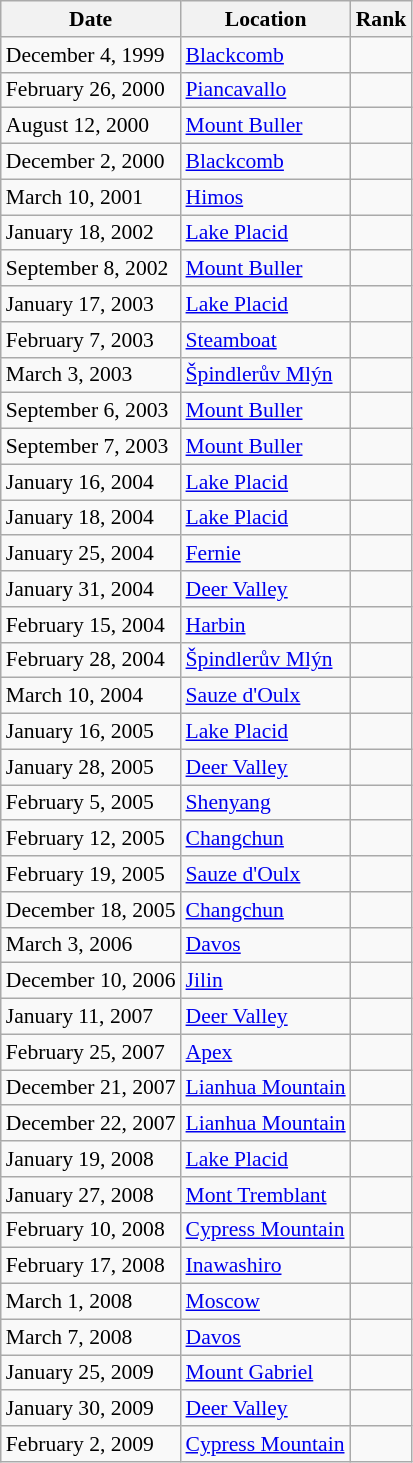<table class="wikitable sortable" style="font-size:90%" style="text-align:center">
<tr>
<th>Date</th>
<th>Location</th>
<th>Rank</th>
</tr>
<tr>
<td>December 4, 1999</td>
<td><a href='#'>Blackcomb</a></td>
<td></td>
</tr>
<tr>
<td>February 26, 2000</td>
<td><a href='#'>Piancavallo</a></td>
<td></td>
</tr>
<tr>
<td>August 12, 2000</td>
<td><a href='#'>Mount Buller</a></td>
<td></td>
</tr>
<tr>
<td>December 2, 2000</td>
<td><a href='#'>Blackcomb</a></td>
<td></td>
</tr>
<tr>
<td>March 10, 2001</td>
<td><a href='#'>Himos</a></td>
<td></td>
</tr>
<tr>
<td>January 18, 2002</td>
<td><a href='#'>Lake Placid</a></td>
<td></td>
</tr>
<tr>
<td>September 8, 2002</td>
<td><a href='#'>Mount Buller</a></td>
<td></td>
</tr>
<tr>
<td>January 17, 2003</td>
<td><a href='#'>Lake Placid</a></td>
<td></td>
</tr>
<tr>
<td>February 7, 2003</td>
<td><a href='#'>Steamboat</a></td>
<td></td>
</tr>
<tr>
<td>March 3, 2003</td>
<td><a href='#'>Špindlerův Mlýn</a></td>
<td></td>
</tr>
<tr>
<td>September 6, 2003</td>
<td><a href='#'>Mount Buller</a></td>
<td></td>
</tr>
<tr>
<td>September 7, 2003</td>
<td><a href='#'>Mount Buller</a></td>
<td></td>
</tr>
<tr>
<td>January 16, 2004</td>
<td><a href='#'>Lake Placid</a></td>
<td></td>
</tr>
<tr>
<td>January 18, 2004</td>
<td><a href='#'>Lake Placid</a></td>
<td></td>
</tr>
<tr>
<td>January 25, 2004</td>
<td><a href='#'>Fernie</a></td>
<td></td>
</tr>
<tr>
<td>January 31, 2004</td>
<td><a href='#'>Deer Valley</a></td>
<td></td>
</tr>
<tr>
<td>February 15, 2004</td>
<td><a href='#'>Harbin</a></td>
<td></td>
</tr>
<tr>
<td>February 28, 2004</td>
<td><a href='#'>Špindlerův Mlýn</a></td>
<td></td>
</tr>
<tr>
<td>March 10, 2004</td>
<td><a href='#'>Sauze d'Oulx</a></td>
<td></td>
</tr>
<tr>
<td>January 16, 2005</td>
<td><a href='#'>Lake Placid</a></td>
<td></td>
</tr>
<tr>
<td>January 28, 2005</td>
<td><a href='#'>Deer Valley</a></td>
<td></td>
</tr>
<tr>
<td>February 5, 2005</td>
<td><a href='#'>Shenyang</a></td>
<td></td>
</tr>
<tr>
<td>February 12, 2005</td>
<td><a href='#'>Changchun</a></td>
<td></td>
</tr>
<tr>
<td>February 19, 2005</td>
<td><a href='#'>Sauze d'Oulx</a></td>
<td></td>
</tr>
<tr>
<td>December 18, 2005</td>
<td><a href='#'>Changchun</a></td>
<td></td>
</tr>
<tr>
<td>March 3, 2006</td>
<td><a href='#'>Davos</a></td>
<td></td>
</tr>
<tr>
<td>December 10, 2006</td>
<td><a href='#'>Jilin</a></td>
<td></td>
</tr>
<tr>
<td>January 11, 2007</td>
<td><a href='#'>Deer Valley</a></td>
<td></td>
</tr>
<tr>
<td>February 25, 2007</td>
<td><a href='#'>Apex</a></td>
<td></td>
</tr>
<tr>
<td>December 21, 2007</td>
<td><a href='#'>Lianhua Mountain</a></td>
<td></td>
</tr>
<tr>
<td>December 22, 2007</td>
<td><a href='#'>Lianhua Mountain</a></td>
<td></td>
</tr>
<tr>
<td>January 19, 2008</td>
<td><a href='#'>Lake Placid</a></td>
<td></td>
</tr>
<tr>
<td>January 27, 2008</td>
<td><a href='#'>Mont Tremblant</a></td>
<td></td>
</tr>
<tr>
<td>February 10, 2008</td>
<td><a href='#'>Cypress Mountain</a></td>
<td></td>
</tr>
<tr>
<td>February 17, 2008</td>
<td><a href='#'>Inawashiro</a></td>
<td></td>
</tr>
<tr>
<td>March 1, 2008</td>
<td><a href='#'>Moscow</a></td>
<td></td>
</tr>
<tr>
<td>March 7, 2008</td>
<td><a href='#'>Davos</a></td>
<td></td>
</tr>
<tr>
<td>January 25, 2009</td>
<td><a href='#'>Mount Gabriel</a></td>
<td></td>
</tr>
<tr>
<td>January 30, 2009</td>
<td><a href='#'>Deer Valley</a></td>
<td></td>
</tr>
<tr>
<td>February 2, 2009</td>
<td><a href='#'>Cypress Mountain</a></td>
<td></td>
</tr>
</table>
